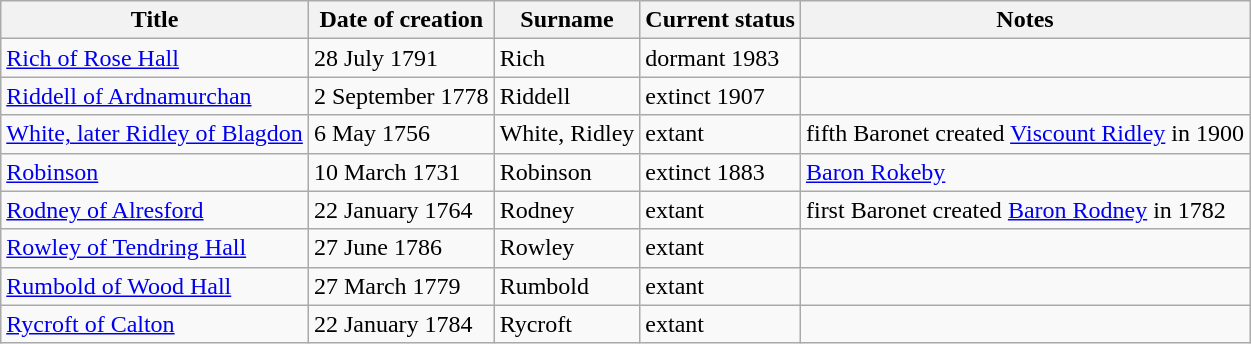<table class="wikitable">
<tr>
<th>Title</th>
<th>Date of creation</th>
<th>Surname</th>
<th>Current status</th>
<th>Notes</th>
</tr>
<tr>
<td><a href='#'>Rich of Rose Hall</a></td>
<td>28 July 1791</td>
<td>Rich</td>
<td>dormant 1983</td>
<td></td>
</tr>
<tr>
<td><a href='#'>Riddell of Ardnamurchan</a></td>
<td>2 September 1778</td>
<td>Riddell</td>
<td>extinct 1907</td>
<td></td>
</tr>
<tr>
<td><a href='#'>White, later Ridley of Blagdon</a></td>
<td>6 May 1756</td>
<td>White, Ridley</td>
<td>extant</td>
<td>fifth Baronet created <a href='#'>Viscount Ridley</a> in 1900</td>
</tr>
<tr>
<td><a href='#'>Robinson</a></td>
<td>10 March 1731</td>
<td>Robinson</td>
<td>extinct 1883</td>
<td><a href='#'>Baron Rokeby</a></td>
</tr>
<tr>
<td><a href='#'>Rodney of Alresford</a></td>
<td>22 January 1764</td>
<td>Rodney</td>
<td>extant</td>
<td>first Baronet created <a href='#'>Baron Rodney</a> in 1782</td>
</tr>
<tr>
<td><a href='#'>Rowley of Tendring Hall</a></td>
<td>27 June 1786</td>
<td>Rowley</td>
<td>extant</td>
<td></td>
</tr>
<tr>
<td><a href='#'>Rumbold of Wood Hall</a></td>
<td>27 March 1779</td>
<td>Rumbold</td>
<td>extant</td>
<td></td>
</tr>
<tr>
<td><a href='#'>Rycroft of Calton</a></td>
<td>22 January 1784</td>
<td>Rycroft</td>
<td>extant</td>
<td></td>
</tr>
</table>
